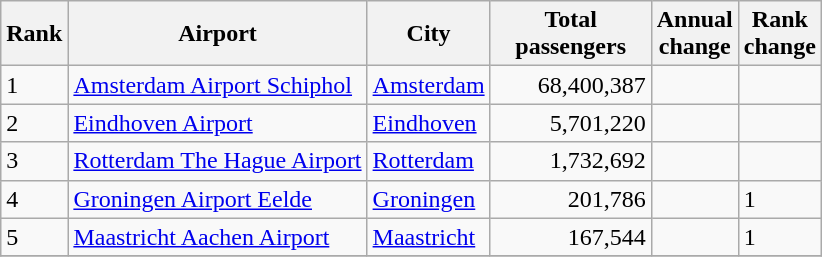<table class="wikitable">
<tr>
<th>Rank</th>
<th>Airport</th>
<th>City</th>
<th style="width:100px">Total<br>passengers</th>
<th>Annual<br>change</th>
<th>Rank<br>change</th>
</tr>
<tr>
<td>1</td>
<td><a href='#'>Amsterdam Airport Schiphol</a></td>
<td><a href='#'>Amsterdam</a></td>
<td align="right">68,400,387</td>
<td></td>
<td></td>
</tr>
<tr>
<td>2</td>
<td><a href='#'>Eindhoven Airport</a></td>
<td><a href='#'>Eindhoven</a></td>
<td align="right">5,701,220</td>
<td></td>
<td></td>
</tr>
<tr>
<td>3</td>
<td><a href='#'>Rotterdam The Hague Airport</a></td>
<td><a href='#'>Rotterdam</a></td>
<td align="right">1,732,692</td>
<td></td>
<td></td>
</tr>
<tr>
<td>4</td>
<td><a href='#'>Groningen Airport Eelde</a></td>
<td><a href='#'>Groningen</a></td>
<td align="right">201,786</td>
<td></td>
<td> 1</td>
</tr>
<tr>
<td>5</td>
<td><a href='#'>Maastricht Aachen Airport</a></td>
<td><a href='#'>Maastricht</a></td>
<td align="right">167,544</td>
<td></td>
<td> 1</td>
</tr>
<tr>
</tr>
</table>
